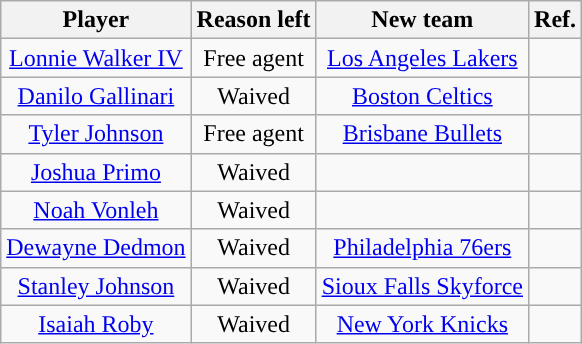<table class="wikitable sortable sortable" style="text-align: center">
<tr>
<th>Player</th>
<th>Reason left</th>
<th>New team</th>
<th>Ref.</th>
</tr>
<tr>
<td><a href='#'>Lonnie Walker IV</a></td>
<td>Free agent</td>
<td><a href='#'>Los Angeles Lakers</a></td>
<td></td>
</tr>
<tr>
<td><a href='#'>Danilo Gallinari</a></td>
<td>Waived</td>
<td><a href='#'>Boston Celtics</a></td>
<td></td>
</tr>
<tr>
<td><a href='#'>Tyler Johnson</a></td>
<td>Free agent</td>
<td><a href='#'>Brisbane Bullets</a></td>
<td></td>
</tr>
<tr>
<td><a href='#'>Joshua Primo</a></td>
<td>Waived</td>
<td></td>
<td></td>
</tr>
<tr>
<td><a href='#'>Noah Vonleh</a></td>
<td>Waived</td>
<td></td>
<td></td>
</tr>
<tr>
<td><a href='#'>Dewayne Dedmon</a></td>
<td>Waived</td>
<td><a href='#'>Philadelphia 76ers</a></td>
<td></td>
</tr>
<tr>
<td><a href='#'>Stanley Johnson</a></td>
<td>Waived</td>
<td><a href='#'>Sioux Falls Skyforce</a></td>
<td></td>
</tr>
<tr>
<td><a href='#'>Isaiah Roby</a></td>
<td>Waived</td>
<td><a href='#'>New York Knicks</a></td>
<td></td>
</tr>
</table>
